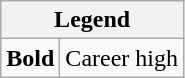<table class="wikitable mw-collapsible mw-collapsed">
<tr>
<th colspan="2">Legend</th>
</tr>
<tr>
<td><strong>Bold</strong></td>
<td>Career high</td>
</tr>
</table>
